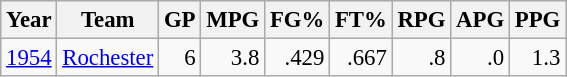<table class="wikitable sortable" style="font-size:95%; text-align:right;">
<tr>
<th>Year</th>
<th>Team</th>
<th>GP</th>
<th>MPG</th>
<th>FG%</th>
<th>FT%</th>
<th>RPG</th>
<th>APG</th>
<th>PPG</th>
</tr>
<tr>
<td style="text-align:left;"><a href='#'>1954</a></td>
<td style="text-align:left;"><a href='#'>Rochester</a></td>
<td>6</td>
<td>3.8</td>
<td>.429</td>
<td>.667</td>
<td>.8</td>
<td>.0</td>
<td>1.3</td>
</tr>
</table>
